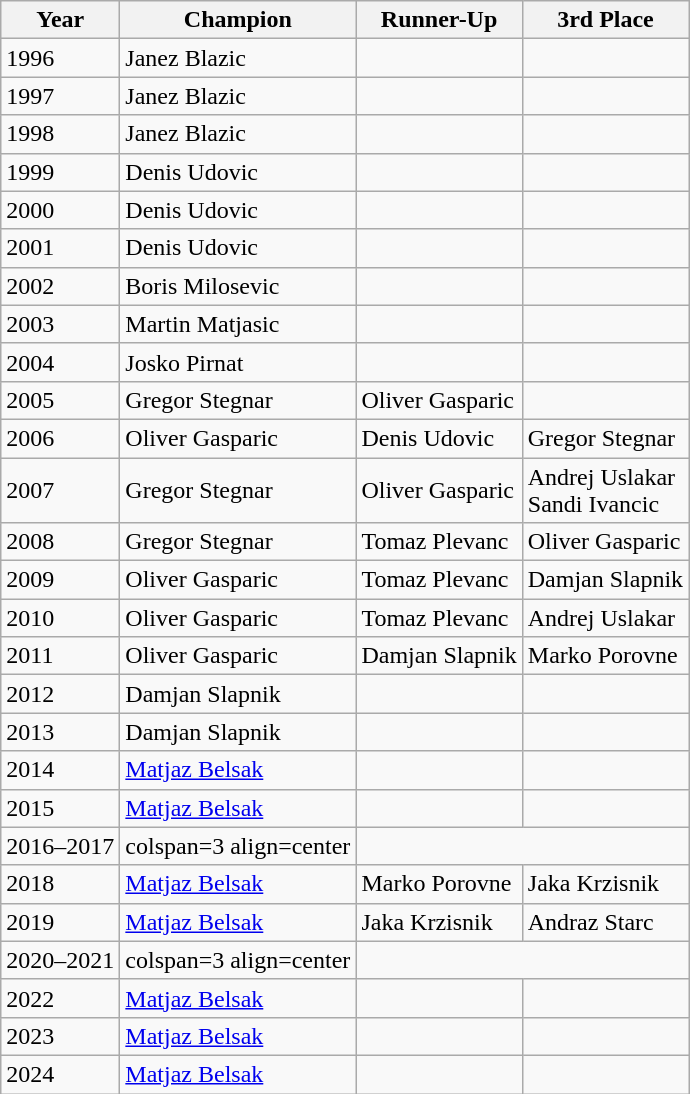<table class="wikitable">
<tr>
<th>Year</th>
<th>Champion</th>
<th>Runner-Up</th>
<th>3rd Place</th>
</tr>
<tr>
<td>1996</td>
<td> Janez Blazic</td>
<td></td>
<td></td>
</tr>
<tr>
<td>1997</td>
<td> Janez Blazic</td>
<td></td>
<td></td>
</tr>
<tr>
<td>1998</td>
<td> Janez Blazic</td>
<td></td>
<td></td>
</tr>
<tr>
<td>1999</td>
<td> Denis Udovic</td>
<td></td>
<td></td>
</tr>
<tr>
<td>2000</td>
<td> Denis Udovic</td>
<td></td>
<td></td>
</tr>
<tr>
<td>2001</td>
<td> Denis Udovic</td>
<td></td>
<td></td>
</tr>
<tr>
<td>2002</td>
<td> Boris Milosevic</td>
<td></td>
<td></td>
</tr>
<tr>
<td>2003</td>
<td> Martin Matjasic</td>
<td></td>
<td></td>
</tr>
<tr>
<td>2004</td>
<td> Josko Pirnat</td>
<td></td>
<td></td>
</tr>
<tr>
<td>2005</td>
<td> Gregor Stegnar</td>
<td> Oliver Gasparic</td>
<td></td>
</tr>
<tr>
<td>2006</td>
<td> Oliver Gasparic</td>
<td> Denis Udovic</td>
<td> Gregor Stegnar</td>
</tr>
<tr>
<td>2007</td>
<td> Gregor Stegnar</td>
<td> Oliver Gasparic</td>
<td> Andrej Uslakar<br> Sandi Ivancic</td>
</tr>
<tr>
<td>2008</td>
<td> Gregor Stegnar</td>
<td> Tomaz Plevanc</td>
<td> Oliver Gasparic</td>
</tr>
<tr>
<td>2009</td>
<td> Oliver Gasparic</td>
<td> Tomaz Plevanc</td>
<td> Damjan Slapnik</td>
</tr>
<tr>
<td>2010</td>
<td> Oliver Gasparic</td>
<td> Tomaz Plevanc</td>
<td> Andrej Uslakar</td>
</tr>
<tr>
<td>2011</td>
<td> Oliver Gasparic</td>
<td> Damjan Slapnik</td>
<td> Marko Porovne</td>
</tr>
<tr>
<td>2012</td>
<td> Damjan Slapnik</td>
<td></td>
<td></td>
</tr>
<tr>
<td>2013</td>
<td> Damjan Slapnik</td>
<td></td>
<td></td>
</tr>
<tr>
<td>2014</td>
<td> <a href='#'>Matjaz Belsak</a></td>
<td></td>
<td></td>
</tr>
<tr>
<td>2015</td>
<td> <a href='#'>Matjaz Belsak</a></td>
<td></td>
<td></td>
</tr>
<tr>
<td>2016–2017</td>
<td>colspan=3 align=center </td>
</tr>
<tr>
<td>2018</td>
<td> <a href='#'>Matjaz Belsak</a></td>
<td> Marko Porovne</td>
<td> Jaka Krzisnik</td>
</tr>
<tr>
<td>2019</td>
<td> <a href='#'>Matjaz Belsak</a></td>
<td> Jaka Krzisnik</td>
<td> Andraz Starc</td>
</tr>
<tr>
<td>2020–2021</td>
<td>colspan=3 align=center </td>
</tr>
<tr>
<td>2022</td>
<td> <a href='#'>Matjaz Belsak</a></td>
<td></td>
<td></td>
</tr>
<tr>
<td>2023</td>
<td> <a href='#'>Matjaz Belsak</a></td>
<td></td>
<td></td>
</tr>
<tr>
<td>2024</td>
<td> <a href='#'>Matjaz Belsak</a></td>
<td></td>
<td></td>
</tr>
</table>
